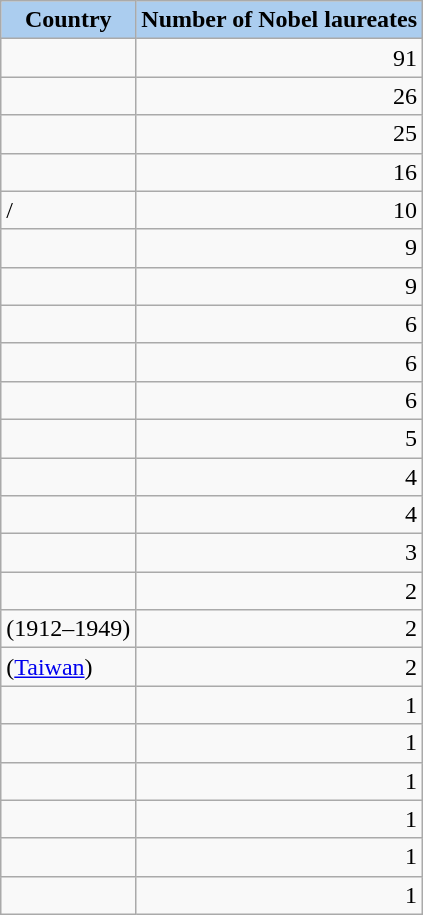<table class="wikitable sortable" style="text-align:right;">
<tr>
<th align="center" style="background-color:#ABCDEF">Country</th>
<th align="center" style="background-color:#ABCDEF">Number of Nobel laureates</th>
</tr>
<tr>
<td align="left"></td>
<td>91</td>
</tr>
<tr>
<td align="left"></td>
<td>26</td>
</tr>
<tr>
<td align="left"></td>
<td>25</td>
</tr>
<tr>
<td align="left"></td>
<td>16</td>
</tr>
<tr>
<td align="left">/</td>
<td>10</td>
</tr>
<tr>
<td align="left"></td>
<td>9</td>
</tr>
<tr>
<td align="left"></td>
<td>9</td>
</tr>
<tr>
<td align="left"></td>
<td>6</td>
</tr>
<tr>
<td align="left"></td>
<td>6</td>
</tr>
<tr Li>
<td align="left"></td>
<td>6</td>
</tr>
<tr>
<td align="left"></td>
<td>5</td>
</tr>
<tr>
<td align="left"></td>
<td>4</td>
</tr>
<tr>
<td align="left"></td>
<td>4</td>
</tr>
<tr>
<td align="left"></td>
<td>3</td>
</tr>
<tr>
<td align="left"></td>
<td>2</td>
</tr>
<tr>
<td align="left"> (1912–1949)</td>
<td>2</td>
</tr>
<tr>
<td align="left"> (<a href='#'>Taiwan</a>)</td>
<td>2</td>
</tr>
<tr>
<td align="left"></td>
<td>1</td>
</tr>
<tr>
<td align="left"></td>
<td>1</td>
</tr>
<tr>
<td align="left"></td>
<td>1</td>
</tr>
<tr>
<td align="left"></td>
<td>1</td>
</tr>
<tr>
<td align="left"></td>
<td>1</td>
</tr>
<tr>
<td align="left"></td>
<td>1</td>
</tr>
</table>
